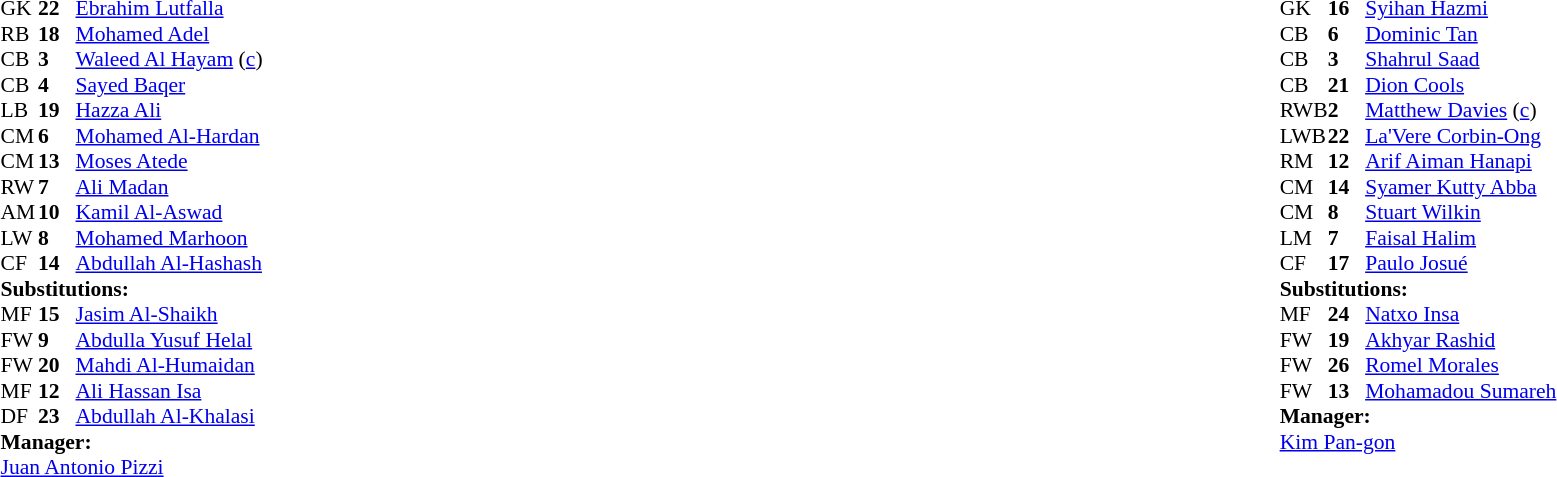<table width="100%">
<tr>
<td valign="top" width="40%"><br><table style="font-size:90%" cellspacing="0" cellpadding="0">
<tr>
<th width=25></th>
<th width=25></th>
</tr>
<tr>
<td>GK</td>
<td><strong>22</strong></td>
<td><a href='#'>Ebrahim Lutfalla</a></td>
</tr>
<tr>
<td>RB</td>
<td><strong>18</strong></td>
<td><a href='#'>Mohamed Adel</a></td>
</tr>
<tr>
<td>CB</td>
<td><strong>3</strong></td>
<td><a href='#'>Waleed Al Hayam</a> (<a href='#'>c</a>)</td>
</tr>
<tr>
<td>CB</td>
<td><strong>4</strong></td>
<td><a href='#'>Sayed Baqer</a></td>
</tr>
<tr>
<td>LB</td>
<td><strong>19</strong></td>
<td><a href='#'>Hazza Ali</a></td>
<td></td>
<td></td>
</tr>
<tr>
<td>CM</td>
<td><strong>6</strong></td>
<td><a href='#'>Mohamed Al-Hardan</a></td>
</tr>
<tr>
<td>CM</td>
<td><strong>13</strong></td>
<td><a href='#'>Moses Atede</a></td>
<td></td>
<td></td>
</tr>
<tr>
<td>RW</td>
<td><strong>7</strong></td>
<td><a href='#'>Ali Madan</a></td>
</tr>
<tr>
<td>AM</td>
<td><strong>10</strong></td>
<td><a href='#'>Kamil Al-Aswad</a></td>
<td></td>
<td></td>
</tr>
<tr>
<td>LW</td>
<td><strong>8</strong></td>
<td><a href='#'>Mohamed Marhoon</a></td>
<td></td>
<td></td>
</tr>
<tr>
<td>CF</td>
<td><strong>14</strong></td>
<td><a href='#'>Abdullah Al-Hashash</a></td>
<td></td>
<td></td>
</tr>
<tr>
<td colspan=3><strong>Substitutions:</strong></td>
</tr>
<tr>
<td>MF</td>
<td><strong>15</strong></td>
<td><a href='#'>Jasim Al-Shaikh</a></td>
<td></td>
<td></td>
</tr>
<tr>
<td>FW</td>
<td><strong>9</strong></td>
<td><a href='#'>Abdulla Yusuf Helal</a></td>
<td></td>
<td></td>
</tr>
<tr>
<td>FW</td>
<td><strong>20</strong></td>
<td><a href='#'>Mahdi Al-Humaidan</a></td>
<td></td>
<td></td>
</tr>
<tr>
<td>MF</td>
<td><strong>12</strong></td>
<td><a href='#'>Ali Hassan Isa</a></td>
<td></td>
<td></td>
</tr>
<tr>
<td>DF</td>
<td><strong>23</strong></td>
<td><a href='#'>Abdullah Al-Khalasi</a></td>
<td></td>
<td></td>
</tr>
<tr>
<td colspan=3><strong>Manager:</strong></td>
</tr>
<tr>
<td colspan=3> <a href='#'>Juan Antonio Pizzi</a></td>
</tr>
</table>
</td>
<td valign="top"></td>
<td valign="top" width="50%"><br><table style="font-size:90%; margin:auto" cellspacing="0" cellpadding="0">
<tr>
<th width=25></th>
<th width=25></th>
</tr>
<tr>
<td>GK</td>
<td><strong>16</strong></td>
<td><a href='#'>Syihan Hazmi</a></td>
</tr>
<tr>
<td>CB</td>
<td><strong>6</strong></td>
<td><a href='#'>Dominic Tan</a></td>
</tr>
<tr>
<td>CB</td>
<td><strong>3</strong></td>
<td><a href='#'>Shahrul Saad</a></td>
<td></td>
</tr>
<tr>
<td>CB</td>
<td><strong>21</strong></td>
<td><a href='#'>Dion Cools</a></td>
</tr>
<tr>
<td>RWB</td>
<td><strong>2</strong></td>
<td><a href='#'>Matthew Davies</a> (<a href='#'>c</a>)</td>
</tr>
<tr>
<td>LWB</td>
<td><strong>22</strong></td>
<td><a href='#'>La'Vere Corbin-Ong</a></td>
</tr>
<tr>
<td>RM</td>
<td><strong>12</strong></td>
<td><a href='#'>Arif Aiman Hanapi</a></td>
<td></td>
<td></td>
</tr>
<tr>
<td>CM</td>
<td><strong>14</strong></td>
<td><a href='#'>Syamer Kutty Abba</a></td>
<td></td>
<td></td>
</tr>
<tr>
<td>CM</td>
<td><strong>8</strong></td>
<td><a href='#'>Stuart Wilkin</a></td>
</tr>
<tr>
<td>LM</td>
<td><strong>7</strong></td>
<td><a href='#'>Faisal Halim</a></td>
<td></td>
<td></td>
</tr>
<tr>
<td>CF</td>
<td><strong>17</strong></td>
<td><a href='#'>Paulo Josué</a></td>
<td></td>
<td></td>
</tr>
<tr>
<td colspan=3><strong>Substitutions:</strong></td>
</tr>
<tr>
<td>MF</td>
<td><strong>24</strong></td>
<td><a href='#'>Natxo Insa</a></td>
<td></td>
<td></td>
</tr>
<tr>
<td>FW</td>
<td><strong>19</strong></td>
<td><a href='#'>Akhyar Rashid</a></td>
<td></td>
<td></td>
</tr>
<tr>
<td>FW</td>
<td><strong>26</strong></td>
<td><a href='#'>Romel Morales</a></td>
<td></td>
<td></td>
</tr>
<tr>
<td>FW</td>
<td><strong>13</strong></td>
<td><a href='#'>Mohamadou Sumareh</a></td>
<td></td>
<td></td>
</tr>
<tr>
<td colspan=3><strong>Manager:</strong></td>
</tr>
<tr>
<td colspan=3> <a href='#'>Kim Pan-gon</a></td>
</tr>
</table>
</td>
</tr>
</table>
